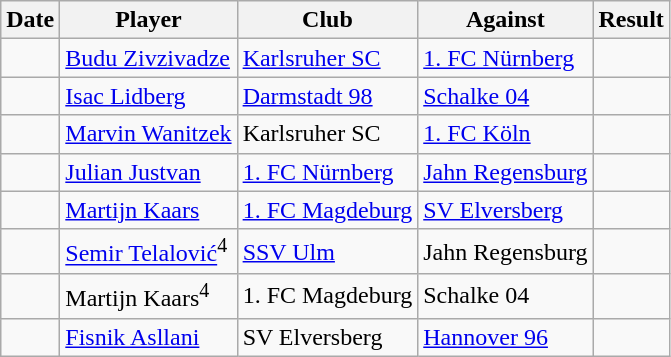<table class="wikitable sortable">
<tr>
<th>Date</th>
<th>Player</th>
<th>Club</th>
<th>Against</th>
<th style="text-align:center">Result</th>
</tr>
<tr>
<td></td>
<td> <a href='#'>Budu Zivzivadze</a></td>
<td><a href='#'>Karlsruher SC</a></td>
<td><a href='#'>1. FC Nürnberg</a></td>
<td style="text-align:center"></td>
</tr>
<tr>
<td></td>
<td> <a href='#'>Isac Lidberg</a></td>
<td><a href='#'>Darmstadt 98</a></td>
<td><a href='#'>Schalke 04</a></td>
<td style="text-align:center"></td>
</tr>
<tr>
<td></td>
<td> <a href='#'>Marvin Wanitzek</a></td>
<td>Karlsruher SC</td>
<td><a href='#'>1. FC Köln</a></td>
<td style="text-align:center"></td>
</tr>
<tr>
<td></td>
<td> <a href='#'>Julian Justvan</a></td>
<td><a href='#'>1. FC Nürnberg</a></td>
<td><a href='#'>Jahn Regensburg</a></td>
<td style="text-align:center"></td>
</tr>
<tr>
<td></td>
<td> <a href='#'>Martijn Kaars</a></td>
<td><a href='#'>1. FC Magdeburg</a></td>
<td><a href='#'>SV Elversberg</a></td>
<td style="text-align:center"></td>
</tr>
<tr>
<td></td>
<td> <a href='#'>Semir Telalović</a><sup>4</sup></td>
<td><a href='#'>SSV Ulm</a></td>
<td>Jahn Regensburg</td>
<td style="text-align:center"></td>
</tr>
<tr>
<td></td>
<td> Martijn Kaars<sup>4</sup></td>
<td>1. FC Magdeburg</td>
<td>Schalke 04</td>
<td style="text-align:center"></td>
</tr>
<tr>
<td></td>
<td> <a href='#'>Fisnik Asllani</a></td>
<td>SV Elversberg</td>
<td><a href='#'>Hannover 96</a></td>
<td style="text-align:center"></td>
</tr>
</table>
